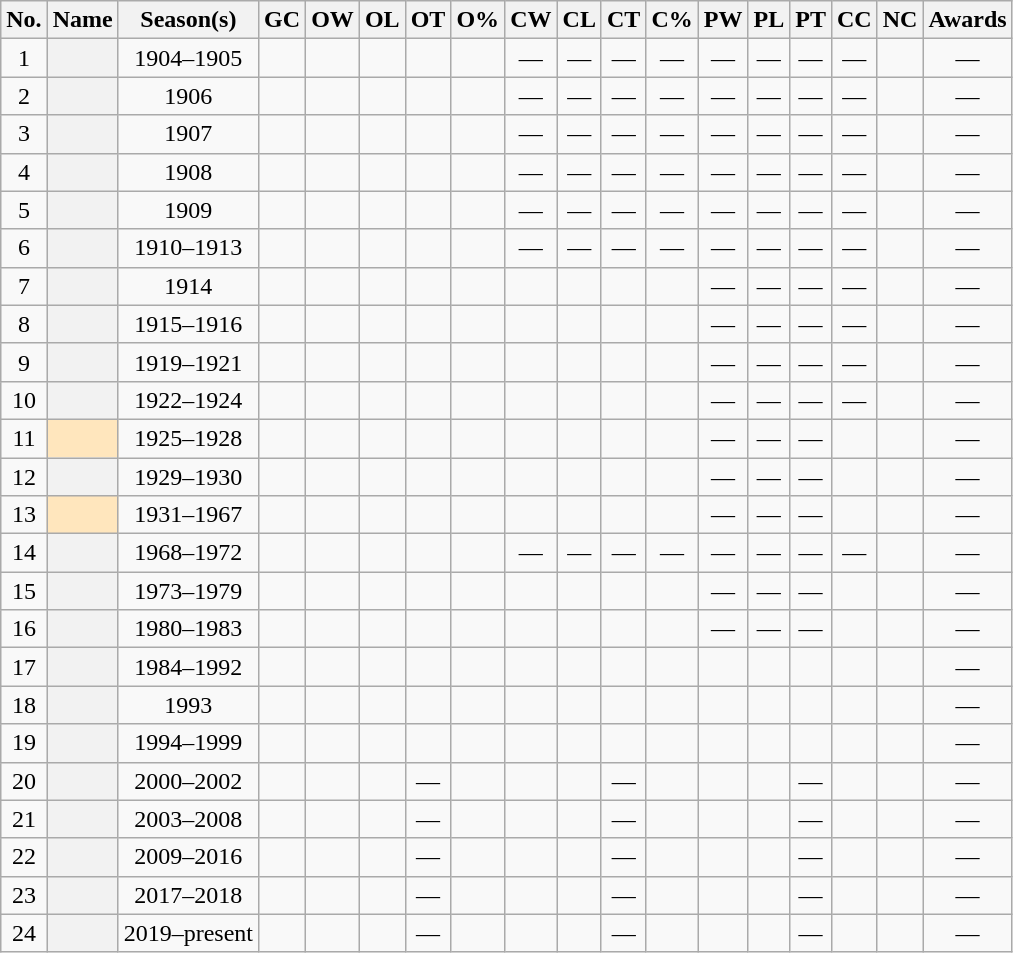<table class="wikitable sortable" style="text-align:center">
<tr>
<th scope="col" class="unsortable">No.</th>
<th scope="col">Name</th>
<th scope="col">Season(s)<br></th>
<th scope="col">GC</th>
<th scope="col">OW</th>
<th scope="col">OL</th>
<th scope="col">OT</th>
<th scope="col">O%</th>
<th scope="col">CW</th>
<th scope="col">CL</th>
<th scope="col">CT</th>
<th scope="col">C%</th>
<th scope="col">PW</th>
<th scope="col">PL</th>
<th scope="col">PT</th>
<th scope="col">CC</th>
<th scope="col">NC</th>
<th scope="col" class="unsortable">Awards</th>
</tr>
<tr>
<td>1</td>
<th scope="row"></th>
<td>1904–1905</td>
<td></td>
<td></td>
<td></td>
<td></td>
<td></td>
<td>—</td>
<td>—</td>
<td>—</td>
<td>—</td>
<td>—</td>
<td>—</td>
<td>—</td>
<td>—</td>
<td></td>
<td>—</td>
</tr>
<tr>
<td>2</td>
<th scope="row"></th>
<td>1906</td>
<td></td>
<td></td>
<td></td>
<td></td>
<td></td>
<td>—</td>
<td>—</td>
<td>—</td>
<td>—</td>
<td>—</td>
<td>—</td>
<td>—</td>
<td>—</td>
<td></td>
<td>—</td>
</tr>
<tr>
<td>3</td>
<th scope="row"></th>
<td>1907</td>
<td></td>
<td></td>
<td></td>
<td></td>
<td></td>
<td>—</td>
<td>—</td>
<td>—</td>
<td>—</td>
<td>—</td>
<td>—</td>
<td>—</td>
<td>—</td>
<td></td>
<td>—</td>
</tr>
<tr>
<td>4</td>
<th scope="row"></th>
<td>1908</td>
<td></td>
<td></td>
<td></td>
<td></td>
<td></td>
<td>—</td>
<td>—</td>
<td>—</td>
<td>—</td>
<td>—</td>
<td>—</td>
<td>—</td>
<td>—</td>
<td></td>
<td>—</td>
</tr>
<tr>
<td>5</td>
<th scope="row"></th>
<td>1909</td>
<td></td>
<td></td>
<td></td>
<td></td>
<td></td>
<td>—</td>
<td>—</td>
<td>—</td>
<td>—</td>
<td>—</td>
<td>—</td>
<td>—</td>
<td>—</td>
<td></td>
<td>—</td>
</tr>
<tr>
<td>6</td>
<th scope="row"></th>
<td>1910–1913</td>
<td></td>
<td></td>
<td></td>
<td></td>
<td></td>
<td>—</td>
<td>—</td>
<td>—</td>
<td>—</td>
<td>—</td>
<td>—</td>
<td>—</td>
<td>—</td>
<td></td>
<td>—</td>
</tr>
<tr>
<td>7</td>
<th scope="row"></th>
<td>1914</td>
<td></td>
<td></td>
<td></td>
<td></td>
<td></td>
<td></td>
<td></td>
<td></td>
<td></td>
<td>—</td>
<td>—</td>
<td>—</td>
<td>—</td>
<td></td>
<td>—</td>
</tr>
<tr>
<td>8</td>
<th scope="row"></th>
<td>1915–1916</td>
<td></td>
<td></td>
<td></td>
<td></td>
<td></td>
<td></td>
<td></td>
<td></td>
<td></td>
<td>—</td>
<td>—</td>
<td>—</td>
<td>—</td>
<td></td>
<td>—</td>
</tr>
<tr>
<td>9</td>
<th scope="row"></th>
<td>1919–1921</td>
<td></td>
<td></td>
<td></td>
<td></td>
<td></td>
<td></td>
<td></td>
<td></td>
<td></td>
<td>—</td>
<td>—</td>
<td>—</td>
<td>—</td>
<td></td>
<td>—</td>
</tr>
<tr>
<td>10</td>
<th scope="row"></th>
<td>1922–1924</td>
<td></td>
<td></td>
<td></td>
<td></td>
<td></td>
<td></td>
<td></td>
<td></td>
<td></td>
<td>—</td>
<td>—</td>
<td>—</td>
<td>—</td>
<td></td>
<td>—</td>
</tr>
<tr>
<td>11</td>
<td scope="row" align="center" bgcolor=#FFE6BD><strong></strong><sup></sup></td>
<td>1925–1928</td>
<td></td>
<td></td>
<td></td>
<td></td>
<td></td>
<td></td>
<td></td>
<td></td>
<td></td>
<td>—</td>
<td>—</td>
<td>—</td>
<td></td>
<td></td>
<td>—</td>
</tr>
<tr>
<td>12</td>
<th scope="row"></th>
<td>1929–1930</td>
<td></td>
<td></td>
<td></td>
<td></td>
<td></td>
<td></td>
<td></td>
<td></td>
<td></td>
<td>—</td>
<td>—</td>
<td>—</td>
<td></td>
<td></td>
<td>—</td>
</tr>
<tr>
<td>13</td>
<td scope="row" align="center" bgcolor=#FFE6BD><strong></strong><sup></sup></td>
<td>1931–1967</td>
<td></td>
<td></td>
<td></td>
<td></td>
<td></td>
<td></td>
<td></td>
<td></td>
<td></td>
<td>—</td>
<td>—</td>
<td>—</td>
<td></td>
<td></td>
<td>—</td>
</tr>
<tr>
<td>14</td>
<th scope="row"></th>
<td>1968–1972</td>
<td></td>
<td></td>
<td></td>
<td></td>
<td></td>
<td>—</td>
<td>—</td>
<td>—</td>
<td>—</td>
<td>—</td>
<td>—</td>
<td>—</td>
<td>—</td>
<td></td>
<td>—</td>
</tr>
<tr>
<td>15</td>
<th scope="row"></th>
<td>1973–1979</td>
<td></td>
<td></td>
<td></td>
<td></td>
<td></td>
<td></td>
<td></td>
<td></td>
<td></td>
<td>—</td>
<td>—</td>
<td>—</td>
<td></td>
<td></td>
<td>—</td>
</tr>
<tr>
<td>16</td>
<th scope="row"></th>
<td>1980–1983</td>
<td></td>
<td></td>
<td></td>
<td></td>
<td></td>
<td></td>
<td></td>
<td></td>
<td></td>
<td>—</td>
<td>—</td>
<td>—</td>
<td></td>
<td></td>
<td>—</td>
</tr>
<tr>
<td>17</td>
<th scope="row"></th>
<td>1984–1992</td>
<td></td>
<td></td>
<td></td>
<td></td>
<td></td>
<td></td>
<td></td>
<td></td>
<td></td>
<td></td>
<td></td>
<td></td>
<td></td>
<td></td>
<td>—</td>
</tr>
<tr>
<td>18</td>
<th scope="row"></th>
<td>1993</td>
<td></td>
<td></td>
<td></td>
<td></td>
<td></td>
<td></td>
<td></td>
<td></td>
<td></td>
<td></td>
<td></td>
<td></td>
<td></td>
<td></td>
<td>—</td>
</tr>
<tr>
<td>19</td>
<th scope="row"></th>
<td>1994–1999</td>
<td></td>
<td></td>
<td></td>
<td></td>
<td></td>
<td></td>
<td></td>
<td></td>
<td></td>
<td></td>
<td></td>
<td></td>
<td></td>
<td></td>
<td>—</td>
</tr>
<tr>
<td>20</td>
<th scope="row"></th>
<td>2000–2002</td>
<td></td>
<td></td>
<td></td>
<td>—</td>
<td></td>
<td></td>
<td></td>
<td>—</td>
<td></td>
<td></td>
<td></td>
<td>—</td>
<td></td>
<td></td>
<td>—</td>
</tr>
<tr>
<td>21</td>
<th scope="row"></th>
<td>2003–2008</td>
<td></td>
<td></td>
<td></td>
<td>—</td>
<td></td>
<td></td>
<td></td>
<td>—</td>
<td></td>
<td></td>
<td></td>
<td>—</td>
<td></td>
<td></td>
<td>—</td>
</tr>
<tr>
<td>22</td>
<th scope="row"></th>
<td>2009–2016</td>
<td></td>
<td></td>
<td></td>
<td>—</td>
<td></td>
<td></td>
<td></td>
<td>—</td>
<td></td>
<td></td>
<td></td>
<td>—</td>
<td></td>
<td></td>
<td>—</td>
</tr>
<tr>
<td>23</td>
<th scope="row"></th>
<td>2017–2018</td>
<td></td>
<td></td>
<td></td>
<td>—</td>
<td></td>
<td></td>
<td></td>
<td>—</td>
<td></td>
<td></td>
<td></td>
<td>—</td>
<td></td>
<td></td>
<td>—</td>
</tr>
<tr>
<td>24</td>
<th scope="row"></th>
<td>2019–present</td>
<td></td>
<td></td>
<td></td>
<td>—</td>
<td></td>
<td></td>
<td></td>
<td>—</td>
<td></td>
<td></td>
<td></td>
<td>—</td>
<td></td>
<td></td>
<td>—</td>
</tr>
</table>
